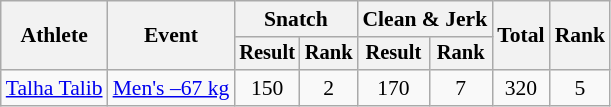<table class="wikitable" style="font-size:90%">
<tr>
<th rowspan="2">Athlete</th>
<th rowspan="2">Event</th>
<th colspan="2">Snatch</th>
<th colspan="2">Clean & Jerk</th>
<th rowspan="2">Total</th>
<th rowspan="2">Rank</th>
</tr>
<tr style="font-size:95%">
<th>Result</th>
<th>Rank</th>
<th>Result</th>
<th>Rank</th>
</tr>
<tr align=center>
<td align=left><a href='#'>Talha Talib</a></td>
<td align=left><a href='#'>Men's –67 kg</a></td>
<td>150</td>
<td>2</td>
<td>170</td>
<td>7</td>
<td>320</td>
<td>5</td>
</tr>
</table>
